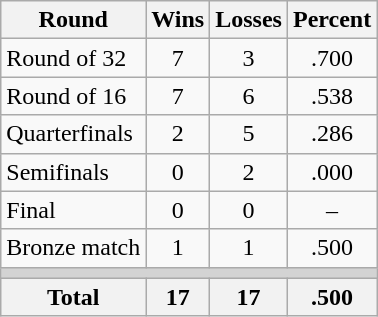<table class=wikitable>
<tr>
<th>Round</th>
<th>Wins</th>
<th>Losses</th>
<th>Percent</th>
</tr>
<tr align=center>
<td align=left>Round of 32</td>
<td>7</td>
<td>3</td>
<td>.700</td>
</tr>
<tr align=center>
<td align=left>Round of 16</td>
<td>7</td>
<td>6</td>
<td>.538</td>
</tr>
<tr align=center>
<td align=left>Quarterfinals</td>
<td>2</td>
<td>5</td>
<td>.286</td>
</tr>
<tr align=center>
<td align=left>Semifinals</td>
<td>0</td>
<td>2</td>
<td>.000</td>
</tr>
<tr align=center>
<td align=left>Final</td>
<td>0</td>
<td>0</td>
<td>–</td>
</tr>
<tr align=center>
<td align=left>Bronze match</td>
<td>1</td>
<td>1</td>
<td>.500</td>
</tr>
<tr>
<td colspan=4 bgcolor=lightgray></td>
</tr>
<tr>
<th>Total</th>
<th>17</th>
<th>17</th>
<th>.500</th>
</tr>
</table>
